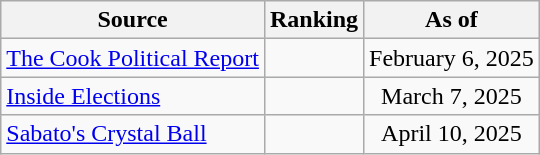<table class="wikitable" style="text-align:center">
<tr>
<th>Source</th>
<th>Ranking</th>
<th>As of</th>
</tr>
<tr>
<td align=left><a href='#'>The Cook Political Report</a></td>
<td></td>
<td>February 6, 2025</td>
</tr>
<tr>
<td align=left><a href='#'>Inside Elections</a></td>
<td></td>
<td>March 7, 2025</td>
</tr>
<tr>
<td align=left><a href='#'>Sabato's Crystal Ball</a></td>
<td></td>
<td>April 10, 2025</td>
</tr>
</table>
